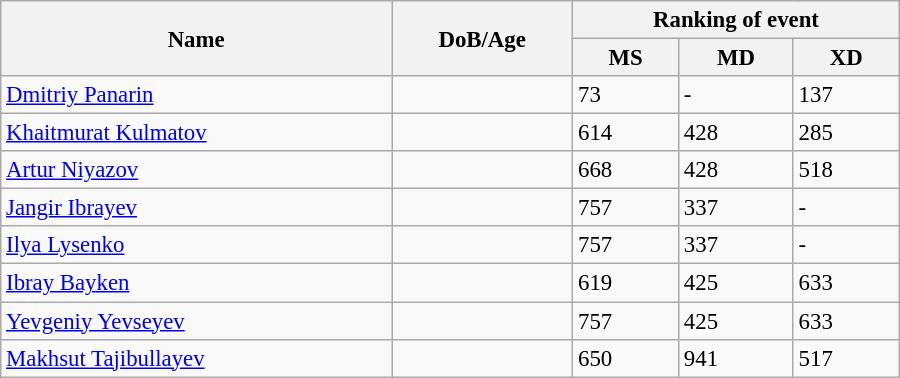<table class="wikitable" style="width:600px; font-size:95%;">
<tr>
<th rowspan="2" align="left">Name</th>
<th rowspan="2" align="left">DoB/Age</th>
<th colspan="3" align="center">Ranking of event</th>
</tr>
<tr>
<th align="center">MS</th>
<th>MD</th>
<th align="center">XD</th>
</tr>
<tr>
<td><a href='#'>Dmitriy Panarin</a></td>
<td></td>
<td>73</td>
<td>-</td>
<td>137</td>
</tr>
<tr>
<td><a href='#'>Khaitmurat Kulmatov</a></td>
<td></td>
<td>614</td>
<td>428</td>
<td>285</td>
</tr>
<tr>
<td><a href='#'>Artur Niyazov</a></td>
<td></td>
<td>668</td>
<td>428</td>
<td>518</td>
</tr>
<tr>
<td><a href='#'>Jangir Ibrayev</a></td>
<td></td>
<td>757</td>
<td>337</td>
<td>-</td>
</tr>
<tr>
<td><a href='#'>Ilya Lysenko</a></td>
<td></td>
<td>757</td>
<td>337</td>
<td>-</td>
</tr>
<tr>
<td><a href='#'>Ibray Bayken</a></td>
<td></td>
<td>619</td>
<td>425</td>
<td>633</td>
</tr>
<tr>
<td><a href='#'>Yevgeniy Yevseyev</a></td>
<td></td>
<td>757</td>
<td>425</td>
<td>633</td>
</tr>
<tr>
<td><a href='#'>Makhsut Tajibullayev</a></td>
<td></td>
<td>650</td>
<td>941</td>
<td>517</td>
</tr>
</table>
